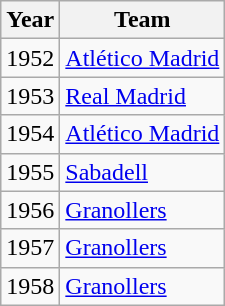<table class="wikitable">
<tr>
<th scope="col">Year</th>
<th scope="col">Team</th>
</tr>
<tr>
<td>1952</td>
<td><a href='#'>Atlético Madrid</a></td>
</tr>
<tr>
<td>1953</td>
<td><a href='#'>Real Madrid</a></td>
</tr>
<tr>
<td>1954</td>
<td><a href='#'>Atlético Madrid</a></td>
</tr>
<tr>
<td>1955</td>
<td><a href='#'>Sabadell</a></td>
</tr>
<tr>
<td>1956</td>
<td><a href='#'>Granollers</a></td>
</tr>
<tr>
<td>1957</td>
<td><a href='#'>Granollers</a></td>
</tr>
<tr>
<td>1958</td>
<td><a href='#'>Granollers</a></td>
</tr>
</table>
